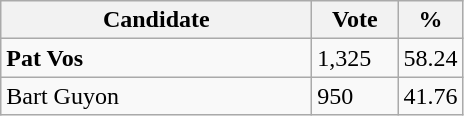<table class="wikitable">
<tr>
<th bgcolor="#DDDDFF" width="200px">Candidate</th>
<th bgcolor="#DDDDFF" width="50px">Vote</th>
<th bgcolor="#DDDDFF" width="30px">%</th>
</tr>
<tr>
<td><strong>Pat Vos</strong></td>
<td>1,325</td>
<td>58.24</td>
</tr>
<tr>
<td>Bart Guyon</td>
<td>950</td>
<td>41.76</td>
</tr>
</table>
